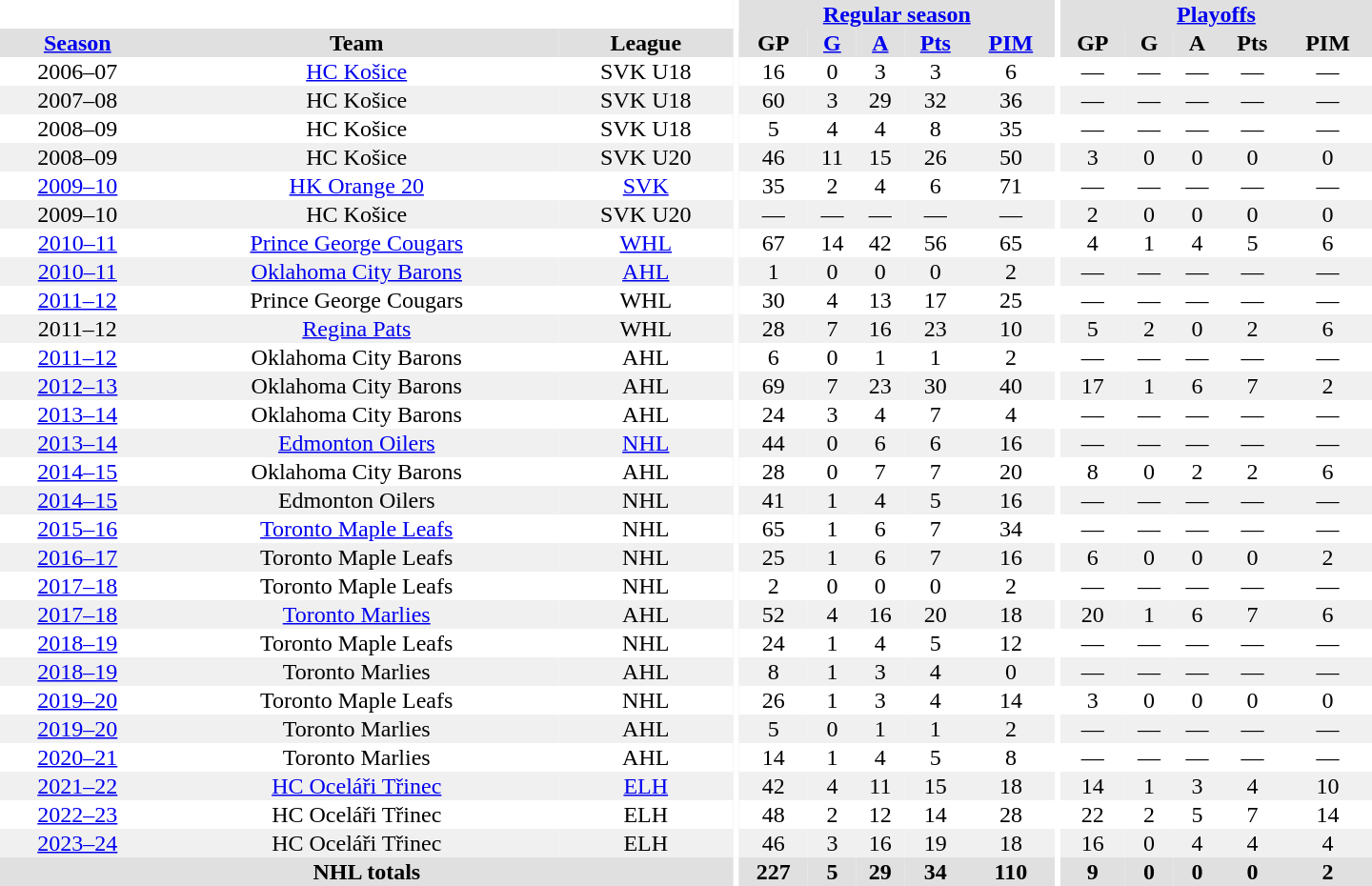<table border="0" cellpadding="1" cellspacing="0" style="text-align:center; width:60em">
<tr bgcolor="#e0e0e0">
<th colspan="3"  bgcolor="#ffffff"></th>
<th rowspan="100" bgcolor="#ffffff"></th>
<th colspan="5"><a href='#'>Regular season</a></th>
<th rowspan="100" bgcolor="#ffffff"></th>
<th colspan="5"><a href='#'>Playoffs</a></th>
</tr>
<tr bgcolor="#e0e0e0">
<th><a href='#'>Season</a></th>
<th>Team</th>
<th>League</th>
<th>GP</th>
<th><a href='#'>G</a></th>
<th><a href='#'>A</a></th>
<th><a href='#'>Pts</a></th>
<th><a href='#'>PIM</a></th>
<th>GP</th>
<th>G</th>
<th>A</th>
<th>Pts</th>
<th>PIM</th>
</tr>
<tr>
<td>2006–07</td>
<td><a href='#'>HC Košice</a></td>
<td>SVK U18</td>
<td>16</td>
<td>0</td>
<td>3</td>
<td>3</td>
<td>6</td>
<td>—</td>
<td>—</td>
<td>—</td>
<td>—</td>
<td>—</td>
</tr>
<tr bgcolor="#f0f0f0">
<td>2007–08</td>
<td>HC Košice</td>
<td>SVK U18</td>
<td>60</td>
<td>3</td>
<td>29</td>
<td>32</td>
<td>36</td>
<td>—</td>
<td>—</td>
<td>—</td>
<td>—</td>
<td>—</td>
</tr>
<tr>
<td>2008–09</td>
<td>HC Košice</td>
<td>SVK U18</td>
<td>5</td>
<td>4</td>
<td>4</td>
<td>8</td>
<td>35</td>
<td>—</td>
<td>—</td>
<td>—</td>
<td>—</td>
<td>—</td>
</tr>
<tr bgcolor="#f0f0f0">
<td>2008–09</td>
<td>HC Košice</td>
<td>SVK U20</td>
<td>46</td>
<td>11</td>
<td>15</td>
<td>26</td>
<td>50</td>
<td>3</td>
<td>0</td>
<td>0</td>
<td>0</td>
<td>0</td>
</tr>
<tr>
<td><a href='#'>2009–10</a></td>
<td><a href='#'>HK Orange 20</a></td>
<td><a href='#'>SVK</a></td>
<td>35</td>
<td>2</td>
<td>4</td>
<td>6</td>
<td>71</td>
<td>—</td>
<td>—</td>
<td>—</td>
<td>—</td>
<td>—</td>
</tr>
<tr bgcolor="#f0f0f0">
<td>2009–10</td>
<td>HC Košice</td>
<td>SVK U20</td>
<td>—</td>
<td>—</td>
<td>—</td>
<td>—</td>
<td>—</td>
<td>2</td>
<td>0</td>
<td>0</td>
<td>0</td>
<td>0</td>
</tr>
<tr>
<td><a href='#'>2010–11</a></td>
<td><a href='#'>Prince George Cougars</a></td>
<td><a href='#'>WHL</a></td>
<td>67</td>
<td>14</td>
<td>42</td>
<td>56</td>
<td>65</td>
<td>4</td>
<td>1</td>
<td>4</td>
<td>5</td>
<td>6</td>
</tr>
<tr bgcolor="#f0f0f0">
<td><a href='#'>2010–11</a></td>
<td><a href='#'>Oklahoma City Barons</a></td>
<td><a href='#'>AHL</a></td>
<td>1</td>
<td>0</td>
<td>0</td>
<td>0</td>
<td>2</td>
<td>—</td>
<td>—</td>
<td>—</td>
<td>—</td>
<td>—</td>
</tr>
<tr>
<td><a href='#'>2011–12</a></td>
<td>Prince George Cougars</td>
<td>WHL</td>
<td>30</td>
<td>4</td>
<td>13</td>
<td>17</td>
<td>25</td>
<td>—</td>
<td>—</td>
<td>—</td>
<td>—</td>
<td>—</td>
</tr>
<tr bgcolor="#f0f0f0">
<td>2011–12</td>
<td><a href='#'>Regina Pats</a></td>
<td>WHL</td>
<td>28</td>
<td>7</td>
<td>16</td>
<td>23</td>
<td>10</td>
<td>5</td>
<td>2</td>
<td>0</td>
<td>2</td>
<td>6</td>
</tr>
<tr>
<td><a href='#'>2011–12</a></td>
<td>Oklahoma City Barons</td>
<td>AHL</td>
<td>6</td>
<td>0</td>
<td>1</td>
<td>1</td>
<td>2</td>
<td>—</td>
<td>—</td>
<td>—</td>
<td>—</td>
<td>—</td>
</tr>
<tr bgcolor="#f0f0f0">
<td><a href='#'>2012–13</a></td>
<td>Oklahoma City Barons</td>
<td>AHL</td>
<td>69</td>
<td>7</td>
<td>23</td>
<td>30</td>
<td>40</td>
<td>17</td>
<td>1</td>
<td>6</td>
<td>7</td>
<td>2</td>
</tr>
<tr>
<td><a href='#'>2013–14</a></td>
<td>Oklahoma City Barons</td>
<td>AHL</td>
<td>24</td>
<td>3</td>
<td>4</td>
<td>7</td>
<td>4</td>
<td>—</td>
<td>—</td>
<td>—</td>
<td>—</td>
<td>—</td>
</tr>
<tr bgcolor="#f0f0f0">
<td><a href='#'>2013–14</a></td>
<td><a href='#'>Edmonton Oilers</a></td>
<td><a href='#'>NHL</a></td>
<td>44</td>
<td>0</td>
<td>6</td>
<td>6</td>
<td>16</td>
<td>—</td>
<td>—</td>
<td>—</td>
<td>—</td>
<td>—</td>
</tr>
<tr>
<td><a href='#'>2014–15</a></td>
<td>Oklahoma City Barons</td>
<td>AHL</td>
<td>28</td>
<td>0</td>
<td>7</td>
<td>7</td>
<td>20</td>
<td>8</td>
<td>0</td>
<td>2</td>
<td>2</td>
<td>6</td>
</tr>
<tr bgcolor="#f0f0f0">
<td><a href='#'>2014–15</a></td>
<td>Edmonton Oilers</td>
<td>NHL</td>
<td>41</td>
<td>1</td>
<td>4</td>
<td>5</td>
<td>16</td>
<td>—</td>
<td>—</td>
<td>—</td>
<td>—</td>
<td>—</td>
</tr>
<tr>
<td><a href='#'>2015–16</a></td>
<td><a href='#'>Toronto Maple Leafs</a></td>
<td>NHL</td>
<td>65</td>
<td>1</td>
<td>6</td>
<td>7</td>
<td>34</td>
<td>—</td>
<td>—</td>
<td>—</td>
<td>—</td>
<td>—</td>
</tr>
<tr bgcolor="#f0f0f0">
<td><a href='#'>2016–17</a></td>
<td>Toronto Maple Leafs</td>
<td>NHL</td>
<td>25</td>
<td>1</td>
<td>6</td>
<td>7</td>
<td>16</td>
<td>6</td>
<td>0</td>
<td>0</td>
<td>0</td>
<td>2</td>
</tr>
<tr>
<td><a href='#'>2017–18</a></td>
<td>Toronto Maple Leafs</td>
<td>NHL</td>
<td>2</td>
<td>0</td>
<td>0</td>
<td>0</td>
<td>2</td>
<td>—</td>
<td>—</td>
<td>—</td>
<td>—</td>
<td>—</td>
</tr>
<tr bgcolor="#f0f0f0">
<td><a href='#'>2017–18</a></td>
<td><a href='#'>Toronto Marlies</a></td>
<td>AHL</td>
<td>52</td>
<td>4</td>
<td>16</td>
<td>20</td>
<td>18</td>
<td>20</td>
<td>1</td>
<td>6</td>
<td>7</td>
<td>6</td>
</tr>
<tr>
<td><a href='#'>2018–19</a></td>
<td>Toronto Maple Leafs</td>
<td>NHL</td>
<td>24</td>
<td>1</td>
<td>4</td>
<td>5</td>
<td>12</td>
<td>—</td>
<td>—</td>
<td>—</td>
<td>—</td>
<td>—</td>
</tr>
<tr bgcolor="#f0f0f0">
<td><a href='#'>2018–19</a></td>
<td>Toronto Marlies</td>
<td>AHL</td>
<td>8</td>
<td>1</td>
<td>3</td>
<td>4</td>
<td>0</td>
<td>—</td>
<td>—</td>
<td>—</td>
<td>—</td>
<td>—</td>
</tr>
<tr>
<td><a href='#'>2019–20</a></td>
<td>Toronto Maple Leafs</td>
<td>NHL</td>
<td>26</td>
<td>1</td>
<td>3</td>
<td>4</td>
<td>14</td>
<td>3</td>
<td>0</td>
<td>0</td>
<td>0</td>
<td>0</td>
</tr>
<tr bgcolor="#f0f0f0">
<td><a href='#'>2019–20</a></td>
<td>Toronto Marlies</td>
<td>AHL</td>
<td>5</td>
<td>0</td>
<td>1</td>
<td>1</td>
<td>2</td>
<td>—</td>
<td>—</td>
<td>—</td>
<td>—</td>
<td>—</td>
</tr>
<tr>
<td><a href='#'>2020–21</a></td>
<td>Toronto Marlies</td>
<td>AHL</td>
<td>14</td>
<td>1</td>
<td>4</td>
<td>5</td>
<td>8</td>
<td>—</td>
<td>—</td>
<td>—</td>
<td>—</td>
<td>—</td>
</tr>
<tr bgcolor="#f0f0f0">
<td><a href='#'>2021–22</a></td>
<td><a href='#'>HC Oceláři Třinec</a></td>
<td><a href='#'>ELH</a></td>
<td>42</td>
<td>4</td>
<td>11</td>
<td>15</td>
<td>18</td>
<td>14</td>
<td>1</td>
<td>3</td>
<td>4</td>
<td>10</td>
</tr>
<tr>
<td><a href='#'>2022–23</a></td>
<td>HC Oceláři Třinec</td>
<td>ELH</td>
<td>48</td>
<td>2</td>
<td>12</td>
<td>14</td>
<td>28</td>
<td>22</td>
<td>2</td>
<td>5</td>
<td>7</td>
<td>14</td>
</tr>
<tr bgcolor="#f0f0f0">
<td><a href='#'>2023–24</a></td>
<td>HC Oceláři Třinec</td>
<td>ELH</td>
<td>46</td>
<td>3</td>
<td>16</td>
<td>19</td>
<td>18</td>
<td>16</td>
<td>0</td>
<td>4</td>
<td>4</td>
<td>4</td>
</tr>
<tr bgcolor="#e0e0e0">
<th colspan="3">NHL totals</th>
<th>227</th>
<th>5</th>
<th>29</th>
<th>34</th>
<th>110</th>
<th>9</th>
<th>0</th>
<th>0</th>
<th>0</th>
<th>2</th>
</tr>
</table>
